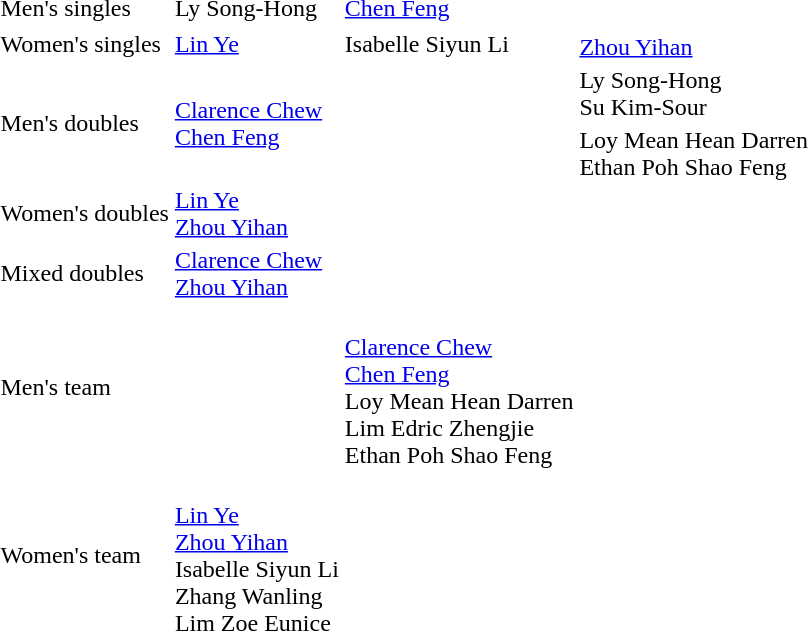<table>
<tr>
<td rowspan=2>Men's singles <br></td>
<td rowspan=2> Ly Song-Hong</td>
<td rowspan=2> <a href='#'>Chen Feng</a></td>
<td></td>
</tr>
<tr>
<td></td>
</tr>
<tr>
<td rowspan=2>Women's singles <br></td>
<td rowspan=2> <a href='#'>Lin Ye</a></td>
<td rowspan=2> Isabelle Siyun Li</td>
<td></td>
</tr>
<tr>
<td> <a href='#'>Zhou Yihan</a></td>
</tr>
<tr>
<td rowspan=2>Men's doubles <br></td>
<td rowspan=2> <a href='#'>Clarence Chew</a><br> <a href='#'>Chen Feng</a></td>
<td rowspan=2></td>
<td> Ly Song-Hong<br> Su Kim-Sour</td>
</tr>
<tr>
<td> Loy Mean Hean Darren<br> Ethan Poh Shao Feng</td>
</tr>
<tr>
<td rowspan=2>Women's doubles <br></td>
<td rowspan=2> <a href='#'>Lin Ye</a><br> <a href='#'>Zhou Yihan</a></td>
<td rowspan=2></td>
<td></td>
</tr>
<tr>
<td></td>
</tr>
<tr>
<td rowspan=2>Mixed doubles <br></td>
<td rowspan=2> <a href='#'>Clarence Chew</a><br> <a href='#'>Zhou Yihan</a></td>
<td rowspan=2></td>
<td></td>
</tr>
<tr>
<td></td>
</tr>
<tr>
<td rowspan=2>Men's team <br></td>
<td rowspan=2></td>
<td rowspan=2> <br><a href='#'>Clarence Chew</a><br><a href='#'>Chen Feng</a><br> Loy Mean Hean Darren<br>Lim Edric Zhengjie<br>Ethan Poh Shao Feng</td>
<td></td>
</tr>
<tr>
<td></td>
</tr>
<tr>
<td rowspan=2>Women's team <br></td>
<td rowspan=2> <br><a href='#'>Lin Ye</a><br><a href='#'>Zhou Yihan</a><br>Isabelle Siyun Li <br>Zhang Wanling<br>Lim Zoe Eunice</td>
<td rowspan=2></td>
<td></td>
</tr>
<tr>
<td></td>
</tr>
</table>
